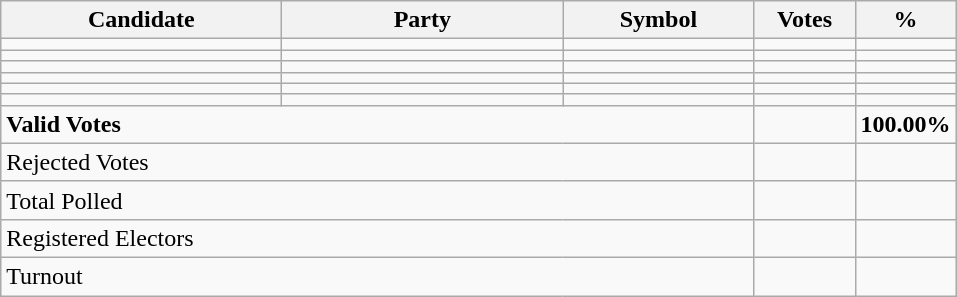<table class="wikitable" border="1" style="text-align:right;">
<tr>
<th align=left width="180">Candidate</th>
<th align=left width="180">Party</th>
<th align=left width="120">Symbol</th>
<th align=left width="60">Votes</th>
<th align=left width="60">%</th>
</tr>
<tr>
<td align=left></td>
<td align=left></td>
<td></td>
<td></td>
<td></td>
</tr>
<tr>
<td align=left></td>
<td align=left></td>
<td></td>
<td></td>
<td></td>
</tr>
<tr>
<td align=left></td>
<td align=left></td>
<td></td>
<td></td>
<td></td>
</tr>
<tr>
<td align=left></td>
<td align=left></td>
<td></td>
<td></td>
<td></td>
</tr>
<tr>
<td align=left></td>
<td align=left></td>
<td></td>
<td></td>
<td></td>
</tr>
<tr>
<td align=left></td>
<td align=left></td>
<td></td>
<td></td>
<td></td>
</tr>
<tr>
<td align=left colspan=3><strong>Valid Votes</strong></td>
<td><strong> </strong></td>
<td><strong>100.00%</strong></td>
</tr>
<tr>
<td align=left colspan=3>Rejected Votes</td>
<td></td>
<td></td>
</tr>
<tr>
<td align=left colspan=3>Total Polled</td>
<td></td>
<td></td>
</tr>
<tr>
<td align=left colspan=3>Registered Electors</td>
<td></td>
<td></td>
</tr>
<tr>
<td align=left colspan=3>Turnout</td>
<td></td>
</tr>
</table>
